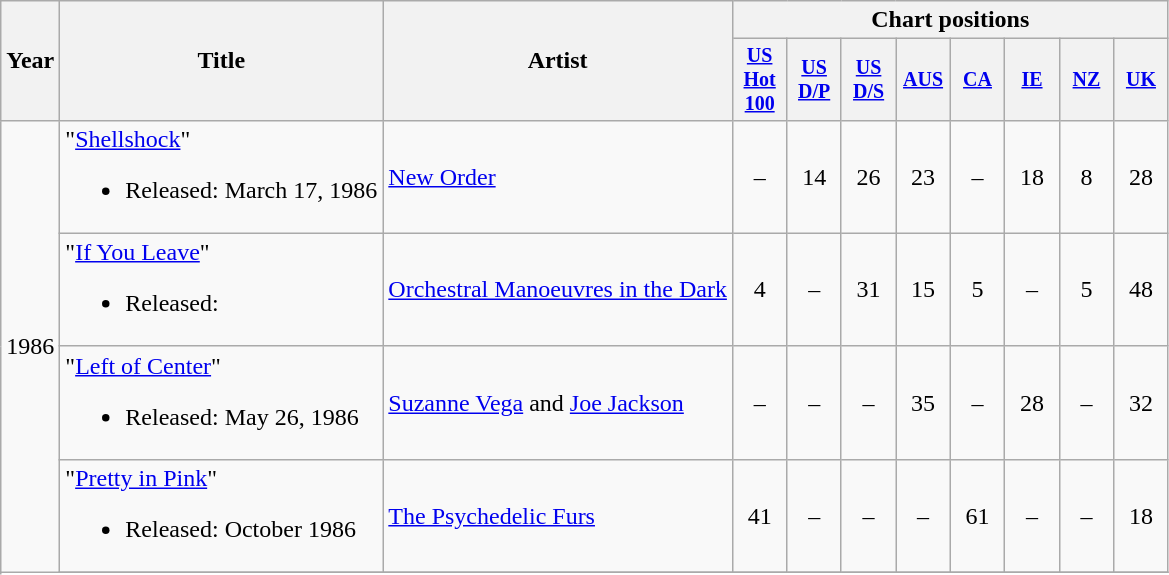<table class="wikitable" style=text-align:center;>
<tr>
<th rowspan=2>Year</th>
<th rowspan=2>Title</th>
<th rowspan=2>Artist</th>
<th colspan=8>Chart positions</th>
</tr>
<tr style="font-size:smaller;">
<th width="30"><a href='#'>US Hot 100</a></th>
<th width="30"><a href='#'>US D/P</a></th>
<th width="30"><a href='#'>US D/S</a></th>
<th width="30"><a href='#'>AUS</a></th>
<th width="30"><a href='#'>CA</a></th>
<th width="30"><a href='#'>IE</a></th>
<th width="30"><a href='#'>NZ</a></th>
<th width="30"><a href='#'>UK</a></th>
</tr>
<tr>
<td rowspan=5>1986</td>
<td align=left>"<a href='#'>Shellshock</a>"<br><ul><li>Released: March 17, 1986</li></ul></td>
<td align=left><a href='#'>New Order</a></td>
<td>–</td>
<td>14</td>
<td>26</td>
<td>23</td>
<td>–</td>
<td>18</td>
<td>8</td>
<td>28</td>
</tr>
<tr>
<td align=left>"<a href='#'>If You Leave</a>"<br><ul><li>Released: </li></ul></td>
<td align=left><a href='#'>Orchestral Manoeuvres in the Dark</a></td>
<td>4</td>
<td>–</td>
<td>31</td>
<td>15</td>
<td>5</td>
<td>–</td>
<td>5</td>
<td>48</td>
</tr>
<tr>
<td align=left>"<a href='#'>Left of Center</a>"<br><ul><li>Released: May 26, 1986</li></ul></td>
<td align=left><a href='#'>Suzanne Vega</a> and <a href='#'>Joe Jackson</a></td>
<td>–</td>
<td>–</td>
<td>–</td>
<td>35</td>
<td>–</td>
<td>28</td>
<td>–</td>
<td>32</td>
</tr>
<tr>
<td align=left>"<a href='#'>Pretty in Pink</a>"<br><ul><li>Released: October 1986</li></ul></td>
<td align=left><a href='#'>The Psychedelic Furs</a></td>
<td>41</td>
<td>–</td>
<td>–</td>
<td>–</td>
<td>61</td>
<td>–</td>
<td>–</td>
<td>18</td>
</tr>
<tr>
</tr>
</table>
